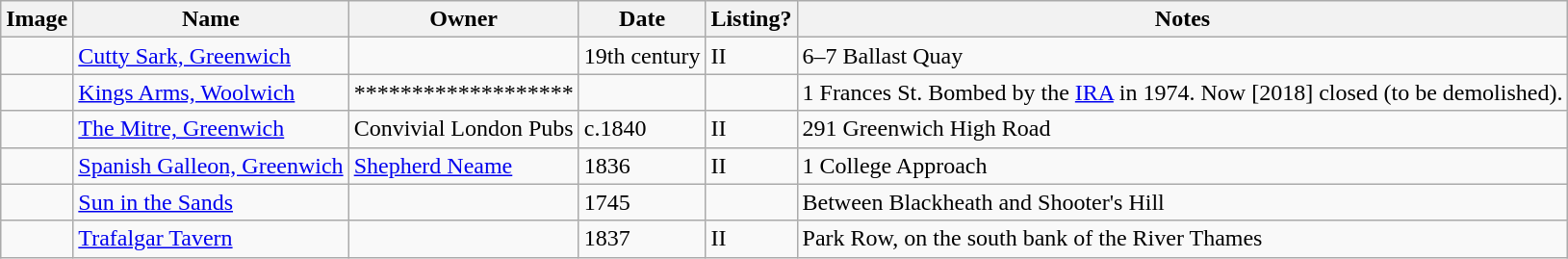<table class="wikitable sortable">
<tr>
<th>Image</th>
<th>Name</th>
<th>Owner</th>
<th>Date</th>
<th>Listing?</th>
<th>Notes</th>
</tr>
<tr>
<td></td>
<td><a href='#'>Cutty Sark, Greenwich</a></td>
<td></td>
<td>19th century</td>
<td>II</td>
<td>6–7 Ballast Quay</td>
</tr>
<tr>
<td></td>
<td><a href='#'>Kings Arms, Woolwich</a></td>
<td>*******************</td>
<td></td>
<td></td>
<td>1 Frances St. Bombed  by the <a href='#'>IRA</a> in 1974. Now [2018] closed (to be demolished).</td>
</tr>
<tr>
<td></td>
<td><a href='#'>The Mitre, Greenwich</a></td>
<td>Convivial London Pubs</td>
<td>c.1840</td>
<td>II</td>
<td>291 Greenwich High Road</td>
</tr>
<tr>
<td></td>
<td><a href='#'>Spanish Galleon, Greenwich</a></td>
<td><a href='#'>Shepherd Neame</a></td>
<td>1836</td>
<td>II</td>
<td>1 College Approach</td>
</tr>
<tr>
<td></td>
<td><a href='#'>Sun in the Sands</a></td>
<td></td>
<td>1745</td>
<td></td>
<td>Between Blackheath and Shooter's Hill</td>
</tr>
<tr>
<td></td>
<td><a href='#'>Trafalgar Tavern</a></td>
<td></td>
<td>1837</td>
<td>II</td>
<td>Park Row, on the south bank of the River Thames</td>
</tr>
</table>
